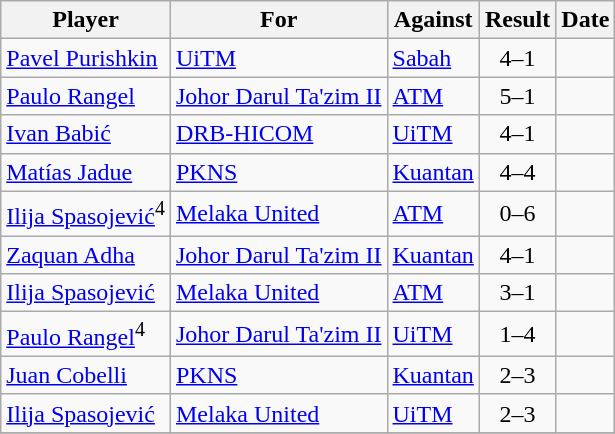<table class="wikitable">
<tr>
<th>Player</th>
<th>For</th>
<th>Against</th>
<th style="text-align:center">Result</th>
<th>Date</th>
</tr>
<tr>
<td> <a href='#'>Pavel Purishkin</a></td>
<td><a href='#'>UiTM</a></td>
<td><a href='#'>Sabah</a></td>
<td style="text-align:center;">4–1</td>
<td></td>
</tr>
<tr>
<td> <a href='#'>Paulo Rangel</a></td>
<td><a href='#'>Johor Darul Ta'zim II</a></td>
<td><a href='#'>ATM</a></td>
<td style="text-align:center;">5–1</td>
<td></td>
</tr>
<tr>
<td> <a href='#'>Ivan Babić</a></td>
<td><a href='#'>DRB-HICOM</a></td>
<td><a href='#'>UiTM</a></td>
<td style="text-align:center;">4–1</td>
<td></td>
</tr>
<tr>
<td> <a href='#'>Matías Jadue</a></td>
<td><a href='#'>PKNS</a></td>
<td><a href='#'>Kuantan</a></td>
<td style="text-align:center;">4–4</td>
<td></td>
</tr>
<tr>
<td> <a href='#'>Ilija Spasojević</a><sup>4</sup></td>
<td><a href='#'>Melaka United</a></td>
<td><a href='#'>ATM</a></td>
<td style="text-align:center;">0–6</td>
<td></td>
</tr>
<tr>
<td> <a href='#'>Zaquan Adha</a></td>
<td><a href='#'>Johor Darul Ta'zim II</a></td>
<td><a href='#'>Kuantan</a></td>
<td style="text-align:center;">4–1</td>
<td></td>
</tr>
<tr>
<td> <a href='#'>Ilija Spasojević</a></td>
<td><a href='#'>Melaka United</a></td>
<td><a href='#'>ATM</a></td>
<td style="text-align:center;">3–1</td>
<td></td>
</tr>
<tr>
<td> <a href='#'>Paulo Rangel</a><sup>4</sup></td>
<td><a href='#'>Johor Darul Ta'zim II</a></td>
<td><a href='#'>UiTM</a></td>
<td style="text-align:center;">1–4</td>
<td></td>
</tr>
<tr>
<td> <a href='#'>Juan Cobelli</a></td>
<td><a href='#'>PKNS</a></td>
<td><a href='#'>Kuantan</a></td>
<td style="text-align:center;">2–3</td>
<td></td>
</tr>
<tr>
<td> <a href='#'>Ilija Spasojević</a></td>
<td><a href='#'>Melaka United</a></td>
<td><a href='#'>UiTM</a></td>
<td style="text-align:center;">2–3</td>
<td></td>
</tr>
<tr>
</tr>
</table>
